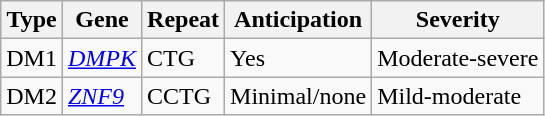<table class="wikitable floatright">
<tr>
<th>Type</th>
<th>Gene</th>
<th>Repeat</th>
<th>Anticipation</th>
<th>Severity</th>
</tr>
<tr>
<td>DM1</td>
<td><em><a href='#'>DMPK</a></em></td>
<td>CTG</td>
<td>Yes</td>
<td>Moderate-severe</td>
</tr>
<tr>
<td>DM2</td>
<td><em><a href='#'>ZNF9</a></em></td>
<td>CCTG</td>
<td>Minimal/none</td>
<td>Mild-moderate</td>
</tr>
</table>
